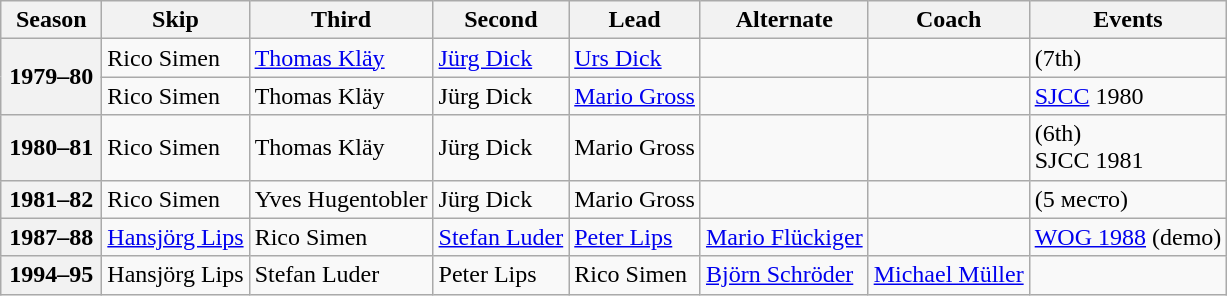<table class="wikitable">
<tr>
<th scope="col" width=60>Season</th>
<th scope="col">Skip</th>
<th scope="col">Third</th>
<th scope="col">Second</th>
<th scope="col">Lead</th>
<th scope="col">Alternate</th>
<th scope="col">Coach</th>
<th scope="col">Events</th>
</tr>
<tr>
<th scope="row" rowspan="2">1979–80</th>
<td>Rico Simen</td>
<td><a href='#'>Thomas Kläy</a></td>
<td><a href='#'>Jürg Dick</a></td>
<td><a href='#'>Urs Dick</a></td>
<td></td>
<td></td>
<td> (7th)</td>
</tr>
<tr>
<td>Rico Simen</td>
<td>Thomas Kläy</td>
<td>Jürg Dick</td>
<td><a href='#'>Mario Gross</a></td>
<td></td>
<td></td>
<td><a href='#'>SJCC</a> 1980 </td>
</tr>
<tr>
<th scope="row">1980–81</th>
<td>Rico Simen</td>
<td>Thomas Kläy</td>
<td>Jürg Dick</td>
<td>Mario Gross</td>
<td></td>
<td></td>
<td> (6th)<br>SJCC 1981 </td>
</tr>
<tr>
<th scope="row">1981–82</th>
<td>Rico Simen</td>
<td>Yves Hugentobler</td>
<td>Jürg Dick</td>
<td>Mario Gross</td>
<td></td>
<td></td>
<td> (5 место)</td>
</tr>
<tr>
<th scope="row">1987–88</th>
<td><a href='#'>Hansjörg Lips</a></td>
<td>Rico Simen</td>
<td><a href='#'>Stefan Luder</a></td>
<td><a href='#'>Peter Lips</a></td>
<td><a href='#'>Mario Flückiger</a></td>
<td></td>
<td><a href='#'>WOG 1988</a> (demo) </td>
</tr>
<tr>
<th scope="row">1994–95</th>
<td>Hansjörg Lips</td>
<td>Stefan Luder</td>
<td>Peter Lips</td>
<td>Rico Simen</td>
<td><a href='#'>Björn Schröder</a></td>
<td><a href='#'>Michael Müller</a></td>
<td> </td>
</tr>
</table>
